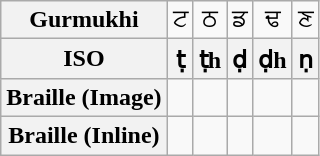<table class="wikitable Unicode" style="text-align:center;">
<tr>
<th>Gurmukhi</th>
<td>ਟ</td>
<td>ਠ</td>
<td>ਡ</td>
<td>ਢ</td>
<td>ਣ</td>
</tr>
<tr>
<th>ISO</th>
<th>ṭ</th>
<th>ṭh</th>
<th>ḍ</th>
<th>ḍh</th>
<th>ṇ</th>
</tr>
<tr>
<th>Braille (Image)</th>
<td></td>
<td></td>
<td></td>
<td></td>
<td></td>
</tr>
<tr>
<th>Braille (Inline)</th>
<td></td>
<td></td>
<td></td>
<td></td>
<td></td>
</tr>
</table>
